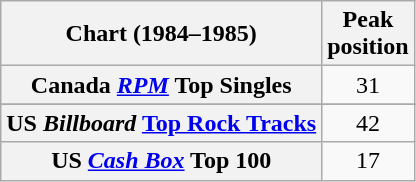<table class="wikitable sortable plainrowheaders">
<tr>
<th scope="col">Chart (1984–1985)</th>
<th scope="col">Peak<br>position</th>
</tr>
<tr>
<th scope="row">Canada <em><a href='#'>RPM</a></em> Top Singles</th>
<td style="text-align:center;">31</td>
</tr>
<tr>
</tr>
<tr>
<th scope="row">US <em>Billboard</em> <a href='#'>Top Rock Tracks</a></th>
<td style="text-align:center;">42</td>
</tr>
<tr>
<th scope="row">US <a href='#'><em>Cash Box</em></a> Top 100</th>
<td align="center">17</td>
</tr>
</table>
